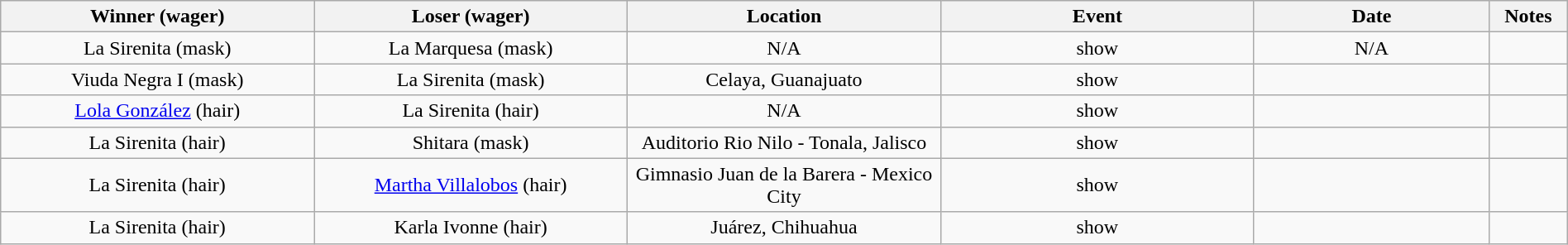<table class="wikitable sortable" width=100%  style="text-align: center">
<tr>
<th width=20% scope="col">Winner (wager)</th>
<th width=20% scope="col">Loser (wager)</th>
<th width=20% scope="col">Location</th>
<th width=20% scope="col">Event</th>
<th width=15% scope="col">Date</th>
<th class="unsortable" width=5% scope="col">Notes</th>
</tr>
<tr>
<td>La Sirenita (mask)</td>
<td>La Marquesa (mask)</td>
<td>N/A</td>
<td>show</td>
<td>N/A</td>
<td></td>
</tr>
<tr>
<td>Viuda Negra I (mask)</td>
<td>La Sirenita (mask)</td>
<td>Celaya, Guanajuato</td>
<td>show</td>
<td></td>
<td></td>
</tr>
<tr>
<td><a href='#'>Lola González</a> (hair)</td>
<td>La Sirenita (hair)</td>
<td>N/A</td>
<td>show</td>
<td></td>
<td></td>
</tr>
<tr>
<td>La Sirenita (hair)</td>
<td>Shitara (mask)</td>
<td>Auditorio Rio Nilo - Tonala, Jalisco</td>
<td>show</td>
<td></td>
<td></td>
</tr>
<tr>
<td>La Sirenita (hair)</td>
<td><a href='#'>Martha Villalobos</a> (hair)</td>
<td>Gimnasio Juan de la Barera - Mexico City</td>
<td>show</td>
<td></td>
<td></td>
</tr>
<tr>
<td>La Sirenita (hair)</td>
<td>Karla Ivonne (hair)</td>
<td>Juárez, Chihuahua</td>
<td>show</td>
<td></td>
<td></td>
</tr>
</table>
